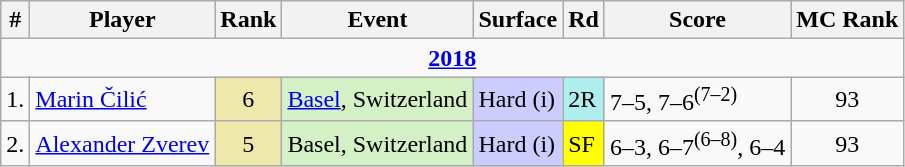<table class="wikitable sortable">
<tr>
<th>#</th>
<th>Player</th>
<th>Rank</th>
<th>Event</th>
<th>Surface</th>
<th>Rd</th>
<th class="unsortable">Score</th>
<th>MC Rank</th>
</tr>
<tr>
<td colspan=8 style=text-align:center><strong><a href='#'>2018</a></strong></td>
</tr>
<tr>
<td>1.</td>
<td> <a href='#'>Marin Čilić</a></td>
<td align=center bgcolor=EEE8AA>6</td>
<td bgcolor=d4f1c5><a href='#'>Basel</a>, Switzerland</td>
<td bgcolor=CCCCFF>Hard (i)</td>
<td bgcolor=afeeee>2R</td>
<td>7–5, 7–6<sup>(7–2)</sup></td>
<td align=center>93</td>
</tr>
<tr>
<td>2.</td>
<td> <a href='#'>Alexander Zverev</a></td>
<td align=center bgcolor=EEE8AA>5</td>
<td bgcolor=d4f1c5>Basel, Switzerland</td>
<td bgcolor=CCCCFF>Hard (i)</td>
<td bgcolor=yellow>SF</td>
<td>6–3, 6–7<sup>(6–8)</sup>, 6–4</td>
<td align=center>93</td>
</tr>
</table>
